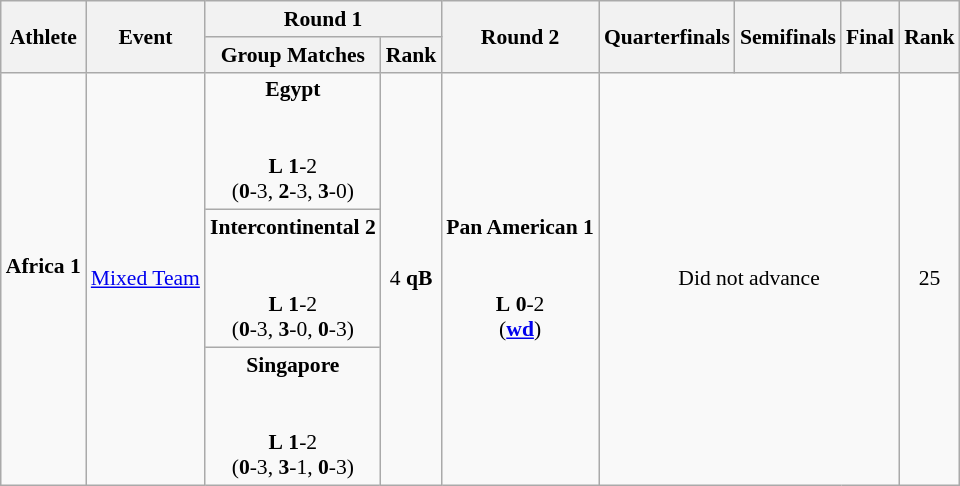<table class="wikitable" border="1" style="font-size:90%">
<tr>
<th rowspan=2>Athlete</th>
<th rowspan=2>Event</th>
<th colspan=2>Round 1</th>
<th rowspan=2>Round 2</th>
<th rowspan=2>Quarterfinals</th>
<th rowspan=2>Semifinals</th>
<th rowspan=2>Final</th>
<th rowspan=2>Rank</th>
</tr>
<tr>
<th>Group Matches</th>
<th>Rank</th>
</tr>
<tr>
<td rowspan=3><strong>Africa 1</strong><br><br></td>
<td rowspan=3><a href='#'>Mixed Team</a></td>
<td align=center><strong>Egypt</strong><br><br><br> <strong>L</strong> <strong>1</strong>-2 <br> (<strong>0</strong>-3, <strong>2</strong>-3, <strong>3</strong>-0)</td>
<td rowspan=3 align=center>4 <strong>qB</strong></td>
<td align=center rowspan=3><strong>Pan American 1</strong><br><br><br> <strong>L</strong> <strong>0</strong>-2 <br> (<strong><a href='#'>wd</a></strong>)</td>
<td rowspan=3 colspan=3 align=center>Did not advance</td>
<td rowspan=3 align=center>25</td>
</tr>
<tr>
<td align=center><strong>Intercontinental 2</strong><br><br><br> <strong>L</strong> <strong>1</strong>-2 <br> (<strong>0</strong>-3, <strong>3</strong>-0, <strong>0</strong>-3)</td>
</tr>
<tr>
<td align=center><strong>Singapore</strong><br><br><br> <strong>L</strong> <strong>1</strong>-2 <br> (<strong>0</strong>-3, <strong>3</strong>-1, <strong>0</strong>-3)</td>
</tr>
</table>
